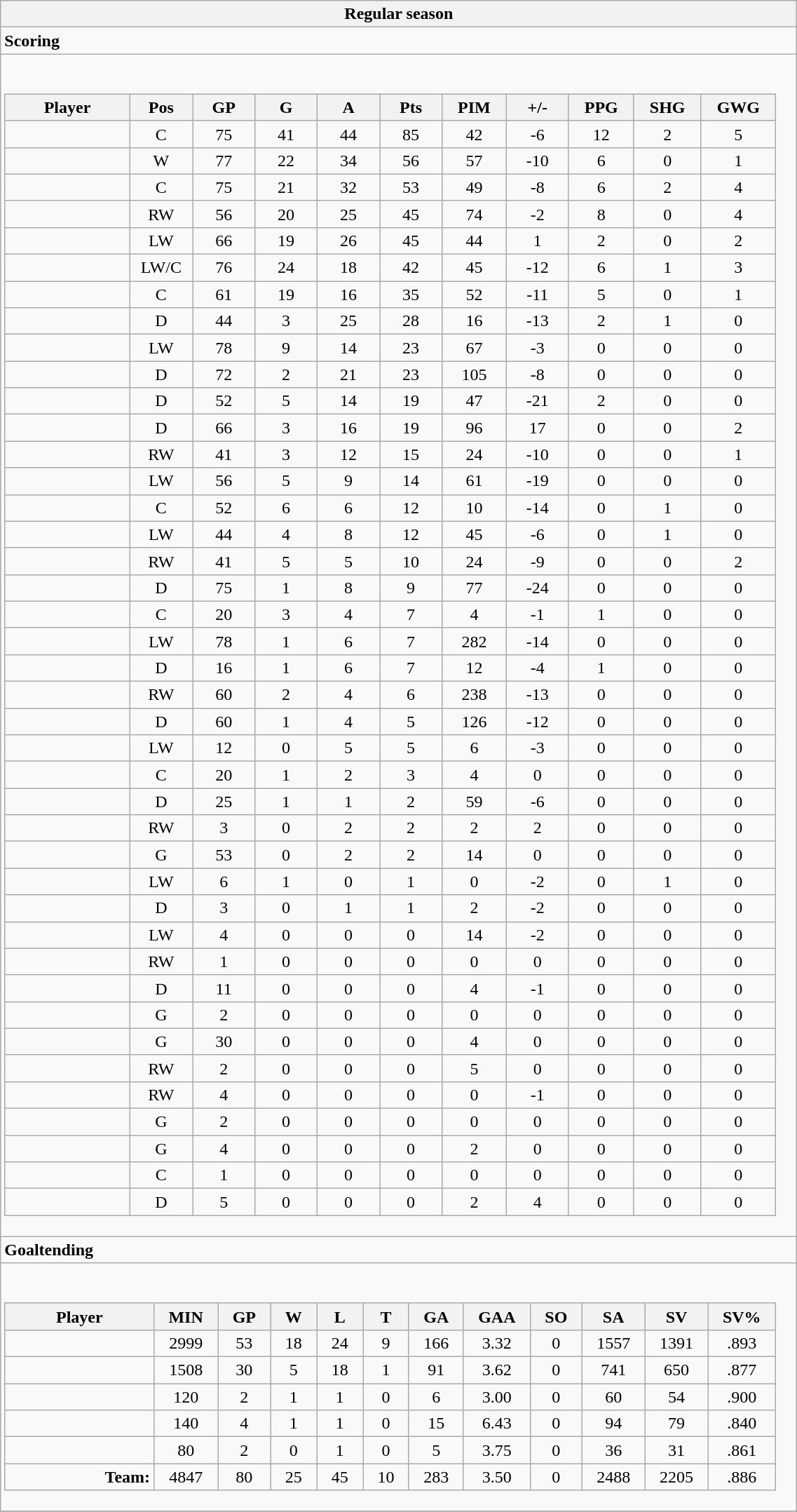<table class="wikitable collapsible" width="60%" border="1">
<tr>
<th>Regular season</th>
</tr>
<tr>
<td class="tocccolors"><strong>Scoring</strong></td>
</tr>
<tr>
<td><br><table class="wikitable sortable">
<tr ALIGN="center">
<th bgcolor="#DDDDFF" width="10%">Player</th>
<th bgcolor="#DDDDFF" width="3%" title="Position">Pos</th>
<th bgcolor="#DDDDFF" width="5%" title="Games played">GP</th>
<th bgcolor="#DDDDFF" width="5%" title="Goals">G</th>
<th bgcolor="#DDDDFF" width="5%" title="Assists">A</th>
<th bgcolor="#DDDDFF" width="5%" title="Points">Pts</th>
<th bgcolor="#DDDDFF" width="5%" title="Penalties in Minutes">PIM</th>
<th bgcolor="#DDDDFF" width="5%" title="Plus/minus">+/-</th>
<th bgcolor="#DDDDFF" width="5%" title="Power play goals">PPG</th>
<th bgcolor="#DDDDFF" width="5%" title="Short-handed goals">SHG</th>
<th bgcolor="#DDDDFF" width="5%" title="Game-winning goals">GWG</th>
</tr>
<tr align="center">
<td align="right"></td>
<td>C</td>
<td>75</td>
<td>41</td>
<td>44</td>
<td>85</td>
<td>42</td>
<td>-6</td>
<td>12</td>
<td>2</td>
<td>5</td>
</tr>
<tr align="center">
<td align="right"></td>
<td>W</td>
<td>77</td>
<td>22</td>
<td>34</td>
<td>56</td>
<td>57</td>
<td>-10</td>
<td>6</td>
<td>0</td>
<td>1</td>
</tr>
<tr align="center">
<td align="right"></td>
<td>C</td>
<td>75</td>
<td>21</td>
<td>32</td>
<td>53</td>
<td>49</td>
<td>-8</td>
<td>6</td>
<td>2</td>
<td>4</td>
</tr>
<tr align="center">
<td align="right"></td>
<td>RW</td>
<td>56</td>
<td>20</td>
<td>25</td>
<td>45</td>
<td>74</td>
<td>-2</td>
<td>8</td>
<td>0</td>
<td>4</td>
</tr>
<tr align="center">
<td align="right"></td>
<td>LW</td>
<td>66</td>
<td>19</td>
<td>26</td>
<td>45</td>
<td>44</td>
<td>1</td>
<td>2</td>
<td>0</td>
<td>2</td>
</tr>
<tr align="center">
<td align="right"></td>
<td>LW/C</td>
<td>76</td>
<td>24</td>
<td>18</td>
<td>42</td>
<td>45</td>
<td>-12</td>
<td>6</td>
<td>1</td>
<td>3</td>
</tr>
<tr align="center">
<td align="right"></td>
<td>C</td>
<td>61</td>
<td>19</td>
<td>16</td>
<td>35</td>
<td>52</td>
<td>-11</td>
<td>5</td>
<td>0</td>
<td>1</td>
</tr>
<tr align="center">
<td align="right"></td>
<td>D</td>
<td>44</td>
<td>3</td>
<td>25</td>
<td>28</td>
<td>16</td>
<td>-13</td>
<td>2</td>
<td>1</td>
<td>0</td>
</tr>
<tr align="center">
<td align="right"></td>
<td>LW</td>
<td>78</td>
<td>9</td>
<td>14</td>
<td>23</td>
<td>67</td>
<td>-3</td>
<td>0</td>
<td>0</td>
<td>0</td>
</tr>
<tr align="center">
<td align="right"></td>
<td>D</td>
<td>72</td>
<td>2</td>
<td>21</td>
<td>23</td>
<td>105</td>
<td>-8</td>
<td>0</td>
<td>0</td>
<td>0</td>
</tr>
<tr align="center">
<td align="right"></td>
<td>D</td>
<td>52</td>
<td>5</td>
<td>14</td>
<td>19</td>
<td>47</td>
<td>-21</td>
<td>2</td>
<td>0</td>
<td>0</td>
</tr>
<tr align="center">
<td align="right"></td>
<td>D</td>
<td>66</td>
<td>3</td>
<td>16</td>
<td>19</td>
<td>96</td>
<td>17</td>
<td>0</td>
<td>0</td>
<td>2</td>
</tr>
<tr align="center">
<td align="right"></td>
<td>RW</td>
<td>41</td>
<td>3</td>
<td>12</td>
<td>15</td>
<td>24</td>
<td>-10</td>
<td>0</td>
<td>0</td>
<td>1</td>
</tr>
<tr align="center">
<td align="right"></td>
<td>LW</td>
<td>56</td>
<td>5</td>
<td>9</td>
<td>14</td>
<td>61</td>
<td>-19</td>
<td>0</td>
<td>0</td>
<td>0</td>
</tr>
<tr align="center">
<td align="right"></td>
<td>C</td>
<td>52</td>
<td>6</td>
<td>6</td>
<td>12</td>
<td>10</td>
<td>-14</td>
<td>0</td>
<td>1</td>
<td>0</td>
</tr>
<tr align="center">
<td align="right"></td>
<td>LW</td>
<td>44</td>
<td>4</td>
<td>8</td>
<td>12</td>
<td>45</td>
<td>-6</td>
<td>0</td>
<td>1</td>
<td>0</td>
</tr>
<tr align="center">
<td align="right"></td>
<td>RW</td>
<td>41</td>
<td>5</td>
<td>5</td>
<td>10</td>
<td>24</td>
<td>-9</td>
<td>0</td>
<td>0</td>
<td>2</td>
</tr>
<tr align="center">
<td align="right"></td>
<td>D</td>
<td>75</td>
<td>1</td>
<td>8</td>
<td>9</td>
<td>77</td>
<td>-24</td>
<td>0</td>
<td>0</td>
<td>0</td>
</tr>
<tr align="center">
<td align="right"></td>
<td>C</td>
<td>20</td>
<td>3</td>
<td>4</td>
<td>7</td>
<td>4</td>
<td>-1</td>
<td>1</td>
<td>0</td>
<td>0</td>
</tr>
<tr align="center">
<td align="right"></td>
<td>LW</td>
<td>78</td>
<td>1</td>
<td>6</td>
<td>7</td>
<td>282</td>
<td>-14</td>
<td>0</td>
<td>0</td>
<td>0</td>
</tr>
<tr align="center">
<td align="right"></td>
<td>D</td>
<td>16</td>
<td>1</td>
<td>6</td>
<td>7</td>
<td>12</td>
<td>-4</td>
<td>1</td>
<td>0</td>
<td>0</td>
</tr>
<tr align="center">
<td align="right"></td>
<td>RW</td>
<td>60</td>
<td>2</td>
<td>4</td>
<td>6</td>
<td>238</td>
<td>-13</td>
<td>0</td>
<td>0</td>
<td>0</td>
</tr>
<tr align="center">
<td align="right"></td>
<td>D</td>
<td>60</td>
<td>1</td>
<td>4</td>
<td>5</td>
<td>126</td>
<td>-12</td>
<td>0</td>
<td>0</td>
<td>0</td>
</tr>
<tr align="center">
<td align="right"></td>
<td>LW</td>
<td>12</td>
<td>0</td>
<td>5</td>
<td>5</td>
<td>6</td>
<td>-3</td>
<td>0</td>
<td>0</td>
<td>0</td>
</tr>
<tr align="center">
<td align="right"></td>
<td>C</td>
<td>20</td>
<td>1</td>
<td>2</td>
<td>3</td>
<td>4</td>
<td>0</td>
<td>0</td>
<td>0</td>
<td>0</td>
</tr>
<tr align="center">
<td align="right"></td>
<td>D</td>
<td>25</td>
<td>1</td>
<td>1</td>
<td>2</td>
<td>59</td>
<td>-6</td>
<td>0</td>
<td>0</td>
<td>0</td>
</tr>
<tr align="center">
<td align="right"></td>
<td>RW</td>
<td>3</td>
<td>0</td>
<td>2</td>
<td>2</td>
<td>2</td>
<td>2</td>
<td>0</td>
<td>0</td>
<td>0</td>
</tr>
<tr align="center">
<td align="right"></td>
<td>G</td>
<td>53</td>
<td>0</td>
<td>2</td>
<td>2</td>
<td>14</td>
<td>0</td>
<td>0</td>
<td>0</td>
<td>0</td>
</tr>
<tr align="center">
<td align="right"></td>
<td>LW</td>
<td>6</td>
<td>1</td>
<td>0</td>
<td>1</td>
<td>0</td>
<td>-2</td>
<td>0</td>
<td>1</td>
<td>0</td>
</tr>
<tr align="center">
<td align="right"></td>
<td>D</td>
<td>3</td>
<td>0</td>
<td>1</td>
<td>1</td>
<td>2</td>
<td>-2</td>
<td>0</td>
<td>0</td>
<td>0</td>
</tr>
<tr align="center">
<td align="right"></td>
<td>LW</td>
<td>4</td>
<td>0</td>
<td>0</td>
<td>0</td>
<td>14</td>
<td>-2</td>
<td>0</td>
<td>0</td>
<td>0</td>
</tr>
<tr align="center">
<td align="right"></td>
<td>RW</td>
<td>1</td>
<td>0</td>
<td>0</td>
<td>0</td>
<td>0</td>
<td>0</td>
<td>0</td>
<td>0</td>
<td>0</td>
</tr>
<tr align="center">
<td align="right"></td>
<td>D</td>
<td>11</td>
<td>0</td>
<td>0</td>
<td>0</td>
<td>4</td>
<td>-1</td>
<td>0</td>
<td>0</td>
<td>0</td>
</tr>
<tr align="center">
<td align="right"></td>
<td>G</td>
<td>2</td>
<td>0</td>
<td>0</td>
<td>0</td>
<td>0</td>
<td>0</td>
<td>0</td>
<td>0</td>
<td>0</td>
</tr>
<tr align="center">
<td align="right"></td>
<td>G</td>
<td>30</td>
<td>0</td>
<td>0</td>
<td>0</td>
<td>4</td>
<td>0</td>
<td>0</td>
<td>0</td>
<td>0</td>
</tr>
<tr align="center">
<td align="right"></td>
<td>RW</td>
<td>2</td>
<td>0</td>
<td>0</td>
<td>0</td>
<td>5</td>
<td>0</td>
<td>0</td>
<td>0</td>
<td>0</td>
</tr>
<tr align="center">
<td align="right"></td>
<td>RW</td>
<td>4</td>
<td>0</td>
<td>0</td>
<td>0</td>
<td>0</td>
<td>-1</td>
<td>0</td>
<td>0</td>
<td>0</td>
</tr>
<tr align="center">
<td align="right"></td>
<td>G</td>
<td>2</td>
<td>0</td>
<td>0</td>
<td>0</td>
<td>0</td>
<td>0</td>
<td>0</td>
<td>0</td>
<td>0</td>
</tr>
<tr align="center">
<td align="right"></td>
<td>G</td>
<td>4</td>
<td>0</td>
<td>0</td>
<td>0</td>
<td>2</td>
<td>0</td>
<td>0</td>
<td>0</td>
<td>0</td>
</tr>
<tr align="center">
<td align="right"></td>
<td>C</td>
<td>1</td>
<td>0</td>
<td>0</td>
<td>0</td>
<td>0</td>
<td>0</td>
<td>0</td>
<td>0</td>
<td>0</td>
</tr>
<tr align="center">
<td align="right"></td>
<td>D</td>
<td>5</td>
<td>0</td>
<td>0</td>
<td>0</td>
<td>2</td>
<td>4</td>
<td>0</td>
<td>0</td>
<td>0</td>
</tr>
</table>
</td>
</tr>
<tr>
<td class="toccolors"><strong>Goaltending</strong></td>
</tr>
<tr>
<td><br><table class="wikitable sortable">
<tr>
<th bgcolor="#DDDDFF" width="10%">Player</th>
<th width="3%" bgcolor="#DDDDFF" title="Minutes played">MIN</th>
<th width="3%" bgcolor="#DDDDFF" title="Games played in">GP</th>
<th width="3%" bgcolor="#DDDDFF" title="Wins">W</th>
<th width="3%" bgcolor="#DDDDFF"title="Losses">L</th>
<th width="3%" bgcolor="#DDDDFF" title="Ties">T</th>
<th width="3%" bgcolor="#DDDDFF" title="Goals against">GA</th>
<th width="3%" bgcolor="#DDDDFF" title="Goals against average">GAA</th>
<th width="3%" bgcolor="#DDDDFF"title="Shut-outs">SO</th>
<th width="3%" bgcolor="#DDDDFF" title="Shots against">SA</th>
<th width="3%" bgcolor="#DDDDFF" title="Shots saved">SV</th>
<th width="3%" bgcolor="#DDDDFF" title="Save percentage">SV%</th>
</tr>
<tr align="center">
<td align="right"></td>
<td>2999</td>
<td>53</td>
<td>18</td>
<td>24</td>
<td>9</td>
<td>166</td>
<td>3.32</td>
<td>0</td>
<td>1557</td>
<td>1391</td>
<td>.893</td>
</tr>
<tr align="center">
<td align="right"></td>
<td>1508</td>
<td>30</td>
<td>5</td>
<td>18</td>
<td>1</td>
<td>91</td>
<td>3.62</td>
<td>0</td>
<td>741</td>
<td>650</td>
<td>.877</td>
</tr>
<tr align="center">
<td align="right"></td>
<td>120</td>
<td>2</td>
<td>1</td>
<td>1</td>
<td>0</td>
<td>6</td>
<td>3.00</td>
<td>0</td>
<td>60</td>
<td>54</td>
<td>.900</td>
</tr>
<tr align="center">
<td align="right"></td>
<td>140</td>
<td>4</td>
<td>1</td>
<td>1</td>
<td>0</td>
<td>15</td>
<td>6.43</td>
<td>0</td>
<td>94</td>
<td>79</td>
<td>.840</td>
</tr>
<tr align="center">
<td align="right"></td>
<td>80</td>
<td>2</td>
<td>0</td>
<td>1</td>
<td>0</td>
<td>5</td>
<td>3.75</td>
<td>0</td>
<td>36</td>
<td>31</td>
<td>.861</td>
</tr>
<tr align="center">
<td align="right"><strong>Team:</strong></td>
<td>4847</td>
<td>80</td>
<td>25</td>
<td>45</td>
<td>10</td>
<td>283</td>
<td>3.50</td>
<td>0</td>
<td>2488</td>
<td>2205</td>
<td>.886</td>
</tr>
</table>
</td>
</tr>
<tr>
</tr>
</table>
